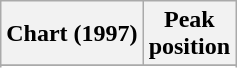<table class="wikitable sortable plainrowheaders" style="text-align:center">
<tr>
<th scope="col">Chart (1997)</th>
<th scope="col">Peak<br>position</th>
</tr>
<tr>
</tr>
<tr>
</tr>
<tr>
</tr>
</table>
